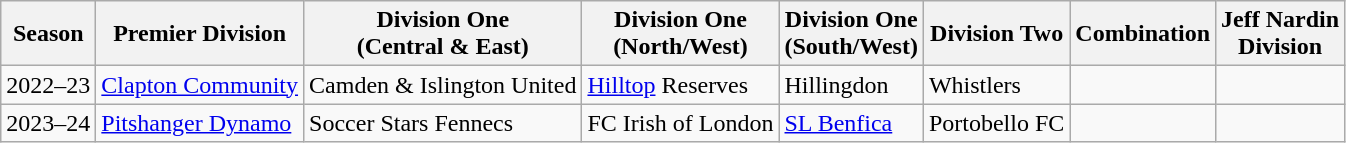<table class="wikitable">
<tr>
<th><strong>Season</strong></th>
<th><strong>Premier Division</strong></th>
<th><strong>Division One <br>(Central & East)</strong></th>
<th><strong>Division One <br>(North/West)</strong></th>
<th><strong>Division One <br>(South/West)</strong></th>
<th><strong>Division Two</strong></th>
<th><strong>Combination</strong></th>
<th><strong>Jeff Nardin <br>Division</strong></th>
</tr>
<tr>
<td>2022–23</td>
<td><a href='#'>Clapton Community</a></td>
<td>Camden & Islington United</td>
<td><a href='#'>Hilltop</a> Reserves</td>
<td>Hillingdon</td>
<td>Whistlers</td>
<td></td>
<td></td>
</tr>
<tr>
<td>2023–24</td>
<td><a href='#'>Pitshanger Dynamo</a></td>
<td>Soccer Stars Fennecs</td>
<td>FC Irish of London</td>
<td><a href='#'>SL Benfica</a></td>
<td>Portobello FC</td>
<td></td>
<td></td>
</tr>
</table>
